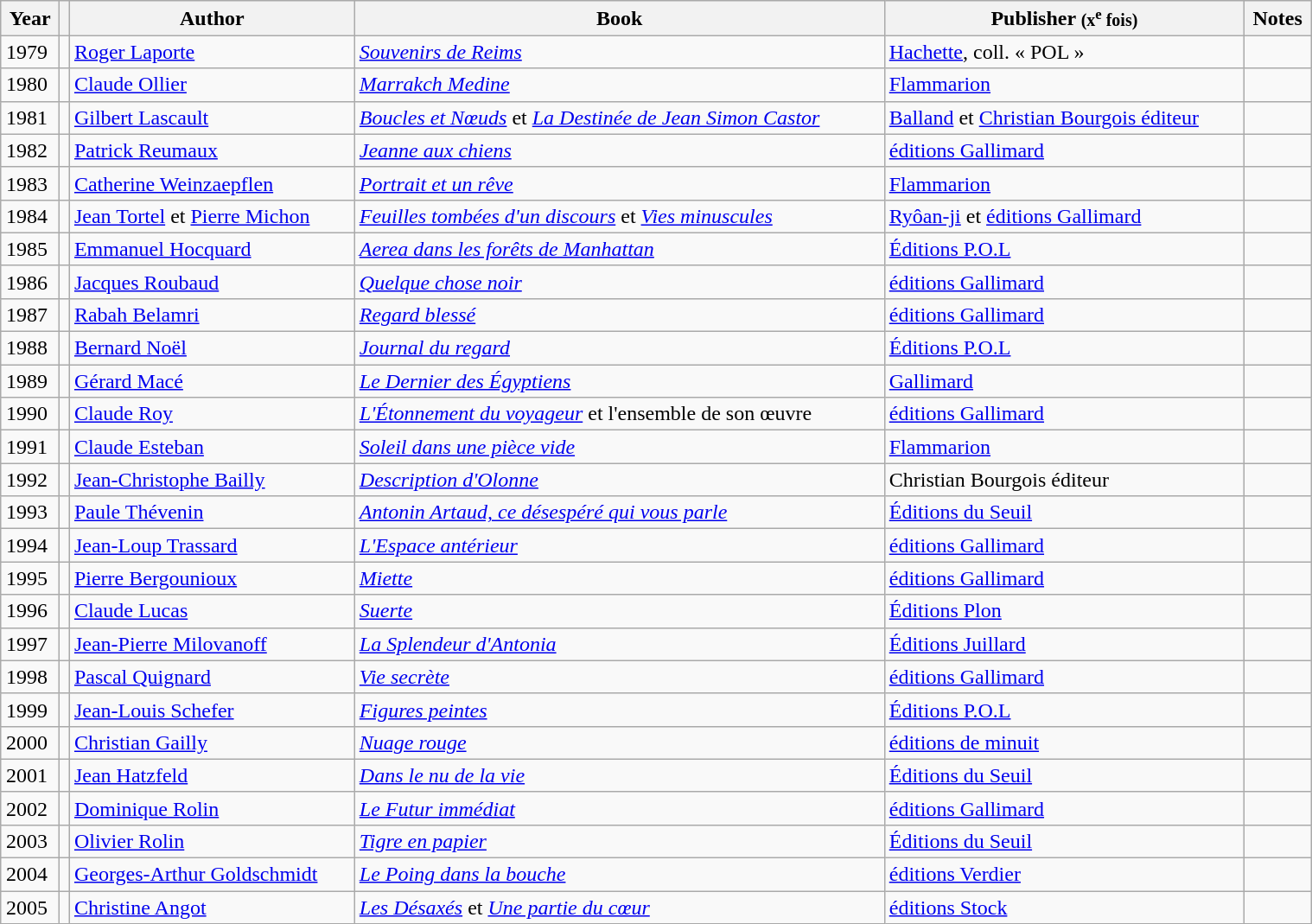<table width="80%" class="wikitable sortable" align="center" style="margin:1em auto;">
<tr>
<th>Year</th>
<th></th>
<th>Author</th>
<th>Book</th>
<th>Publisher <small>(x<sup>e</sup> fois)</small></th>
<th>Notes</th>
</tr>
<tr>
<td>1979</td>
<td></td>
<td><a href='#'>Roger Laporte</a></td>
<td><em><a href='#'>Souvenirs de Reims</a></em></td>
<td><a href='#'>Hachette</a>, coll. « POL »</td>
<td></td>
</tr>
<tr>
<td>1980</td>
<td></td>
<td><a href='#'>Claude Ollier</a></td>
<td><em><a href='#'>Marrakch Medine</a></em></td>
<td><a href='#'>Flammarion</a></td>
<td></td>
</tr>
<tr>
<td>1981</td>
<td></td>
<td><a href='#'>Gilbert Lascault</a></td>
<td><em><a href='#'>Boucles et Nœuds</a></em> et <em><a href='#'>La Destinée de Jean Simon Castor</a></em></td>
<td><a href='#'>Balland</a> et <a href='#'>Christian Bourgois éditeur</a></td>
<td></td>
</tr>
<tr>
<td>1982</td>
<td></td>
<td><a href='#'>Patrick Reumaux</a></td>
<td><em><a href='#'>Jeanne aux chiens</a></em></td>
<td><a href='#'>éditions Gallimard</a></td>
<td></td>
</tr>
<tr>
<td>1983</td>
<td></td>
<td><a href='#'>Catherine Weinzaepflen</a></td>
<td><em><a href='#'>Portrait et un rêve</a></em></td>
<td><a href='#'>Flammarion</a></td>
<td></td>
</tr>
<tr>
<td>1984</td>
<td></td>
<td><a href='#'>Jean Tortel</a> et <a href='#'>Pierre Michon</a></td>
<td><em><a href='#'>Feuilles tombées d'un discours</a></em> et <em><a href='#'>Vies minuscules</a></em></td>
<td><a href='#'>Ryôan-ji</a> et <a href='#'>éditions Gallimard</a></td>
<td></td>
</tr>
<tr>
<td>1985</td>
<td></td>
<td><a href='#'>Emmanuel Hocquard</a></td>
<td><em><a href='#'>Aerea dans les forêts de Manhattan</a></em></td>
<td><a href='#'>Éditions P.O.L</a></td>
<td></td>
</tr>
<tr>
<td>1986</td>
<td></td>
<td><a href='#'>Jacques Roubaud</a></td>
<td><em><a href='#'>Quelque chose noir</a></em></td>
<td><a href='#'>éditions Gallimard</a></td>
<td></td>
</tr>
<tr>
<td>1987</td>
<td></td>
<td><a href='#'>Rabah Belamri</a></td>
<td><em><a href='#'>Regard blessé</a></em></td>
<td><a href='#'>éditions Gallimard</a></td>
<td></td>
</tr>
<tr>
<td>1988</td>
<td></td>
<td><a href='#'>Bernard Noël</a></td>
<td><em><a href='#'>Journal du regard</a></em></td>
<td><a href='#'>Éditions P.O.L</a></td>
<td></td>
</tr>
<tr>
<td>1989</td>
<td></td>
<td><a href='#'>Gérard Macé</a></td>
<td><em><a href='#'>Le Dernier des Égyptiens</a></em></td>
<td><a href='#'>Gallimard</a></td>
<td></td>
</tr>
<tr>
<td>1990</td>
<td></td>
<td><a href='#'>Claude Roy</a></td>
<td><em><a href='#'>L'Étonnement du voyageur</a></em> et l'ensemble de son œuvre</td>
<td><a href='#'>éditions Gallimard</a></td>
<td></td>
</tr>
<tr>
<td>1991</td>
<td></td>
<td><a href='#'>Claude Esteban</a></td>
<td><em><a href='#'>Soleil dans une pièce vide</a></em></td>
<td><a href='#'>Flammarion</a></td>
<td></td>
</tr>
<tr>
<td>1992</td>
<td></td>
<td><a href='#'>Jean-Christophe Bailly</a></td>
<td><em><a href='#'>Description d'Olonne</a></em></td>
<td>Christian Bourgois éditeur</td>
<td></td>
</tr>
<tr>
<td>1993</td>
<td></td>
<td><a href='#'>Paule Thévenin</a></td>
<td><em><a href='#'>Antonin Artaud, ce désespéré qui vous parle</a></em></td>
<td><a href='#'>Éditions du Seuil</a></td>
<td></td>
</tr>
<tr>
<td>1994</td>
<td></td>
<td><a href='#'>Jean-Loup Trassard</a></td>
<td><em><a href='#'>L'Espace antérieur</a></em></td>
<td><a href='#'>éditions Gallimard</a></td>
<td></td>
</tr>
<tr>
<td>1995</td>
<td></td>
<td><a href='#'>Pierre Bergounioux</a></td>
<td><em><a href='#'>Miette</a></em></td>
<td><a href='#'>éditions Gallimard</a></td>
<td></td>
</tr>
<tr>
<td>1996</td>
<td></td>
<td><a href='#'>Claude Lucas</a></td>
<td><em><a href='#'>Suerte</a></em></td>
<td><a href='#'>Éditions Plon</a></td>
<td></td>
</tr>
<tr>
<td>1997</td>
<td></td>
<td><a href='#'>Jean-Pierre Milovanoff</a></td>
<td><em><a href='#'>La Splendeur d'Antonia</a></em></td>
<td><a href='#'>Éditions Juillard</a></td>
<td></td>
</tr>
<tr>
<td>1998</td>
<td></td>
<td><a href='#'>Pascal Quignard</a></td>
<td><em><a href='#'>Vie secrète</a></em></td>
<td><a href='#'>éditions Gallimard</a></td>
<td></td>
</tr>
<tr>
<td>1999</td>
<td></td>
<td><a href='#'>Jean-Louis Schefer</a></td>
<td><em><a href='#'>Figures peintes</a></em></td>
<td><a href='#'>Éditions P.O.L</a></td>
<td></td>
</tr>
<tr>
<td>2000</td>
<td></td>
<td><a href='#'>Christian Gailly</a></td>
<td><em><a href='#'>Nuage rouge</a></em></td>
<td><a href='#'>éditions de minuit</a></td>
<td></td>
</tr>
<tr>
<td>2001</td>
<td></td>
<td><a href='#'>Jean Hatzfeld</a></td>
<td><em><a href='#'>Dans le nu de la vie</a></em></td>
<td><a href='#'>Éditions du Seuil</a></td>
<td></td>
</tr>
<tr>
<td>2002</td>
<td></td>
<td><a href='#'>Dominique Rolin</a></td>
<td><em><a href='#'>Le Futur immédiat</a></em></td>
<td><a href='#'>éditions Gallimard</a></td>
<td></td>
</tr>
<tr>
<td>2003</td>
<td></td>
<td><a href='#'>Olivier Rolin</a></td>
<td><em><a href='#'>Tigre en papier</a></em></td>
<td><a href='#'>Éditions du Seuil</a></td>
<td></td>
</tr>
<tr>
<td>2004</td>
<td></td>
<td><a href='#'>Georges-Arthur Goldschmidt</a></td>
<td><em><a href='#'>Le Poing dans la bouche</a></em></td>
<td><a href='#'>éditions Verdier</a></td>
<td></td>
</tr>
<tr>
<td>2005</td>
<td></td>
<td><a href='#'>Christine Angot</a></td>
<td><em><a href='#'>Les Désaxés</a></em> et <em><a href='#'>Une partie du cœur</a></em></td>
<td><a href='#'>éditions Stock</a></td>
<td></td>
</tr>
</table>
